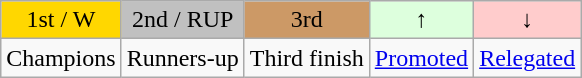<table class="wikitable" style="text-align:center">
<tr>
<td bgcolor=gold>1st / W</td>
<td bgcolor=silver>2nd / RUP</td>
<td bgcolor="#cc9966">3rd</td>
<td bgcolor="#DDFFDD">↑</td>
<td bgcolor="#FFCCCC">↓</td>
</tr>
<tr>
<td>Champions</td>
<td>Runners-up</td>
<td>Third finish</td>
<td><a href='#'>Promoted</a></td>
<td><a href='#'>Relegated</a></td>
</tr>
</table>
